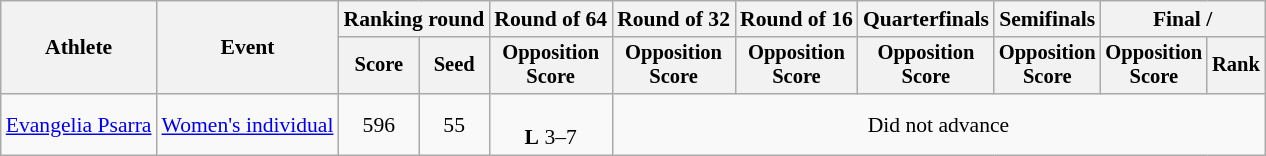<table class="wikitable" style="font-size:90%">
<tr>
<th rowspan="2">Athlete</th>
<th rowspan="2">Event</th>
<th colspan="2">Ranking round</th>
<th>Round of 64</th>
<th>Round of 32</th>
<th>Round of 16</th>
<th>Quarterfinals</th>
<th>Semifinals</th>
<th colspan="2">Final / </th>
</tr>
<tr style="font-size:95%">
<th>Score</th>
<th>Seed</th>
<th>Opposition<br>Score</th>
<th>Opposition<br>Score</th>
<th>Opposition<br>Score</th>
<th>Opposition<br>Score</th>
<th>Opposition<br>Score</th>
<th>Opposition<br>Score</th>
<th>Rank</th>
</tr>
<tr align=center>
<td align=left><a href='#'>Evangelia Psarra</a></td>
<td align=left><a href='#'>Women's individual</a></td>
<td>596</td>
<td>55</td>
<td><br><strong>L</strong> 3–7</td>
<td colspan=6>Did not advance</td>
</tr>
</table>
